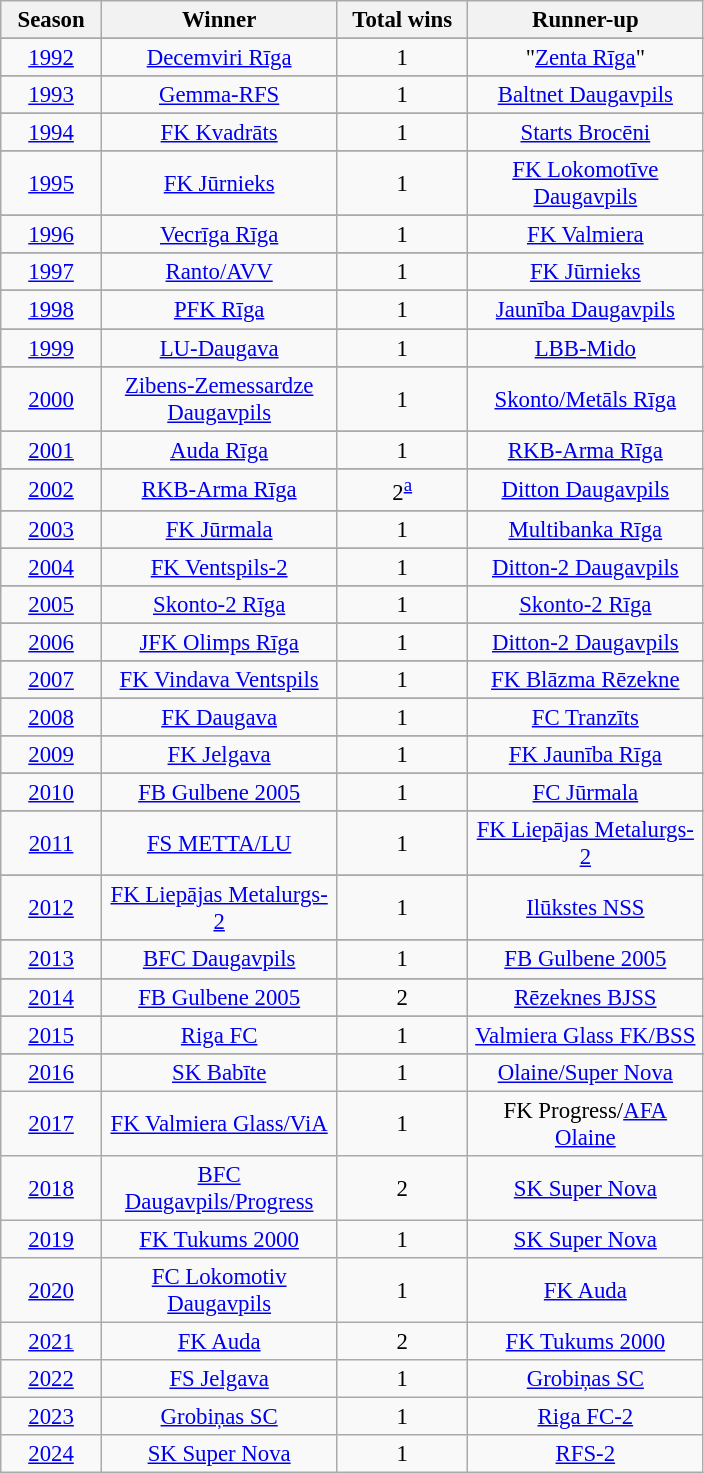<table class="wikitable" style="font-size:95%; text-align:center;">
<tr>
<th width="60">Season</th>
<th width="150">Winner</th>
<th width="80">Total wins</th>
<th width="150">Runner-up</th>
</tr>
<tr>
</tr>
<tr align="center">
<td><a href='#'>1992</a></td>
<td><a href='#'>Decemviri Rīga</a></td>
<td>1</td>
<td>"<a href='#'>Zenta Rīga</a>"</td>
</tr>
<tr>
</tr>
<tr align="center">
<td><a href='#'>1993</a></td>
<td><a href='#'>Gemma-RFS</a></td>
<td>1</td>
<td><a href='#'>Baltnet Daugavpils</a></td>
</tr>
<tr>
</tr>
<tr align="center">
<td><a href='#'>1994</a></td>
<td><a href='#'>FK Kvadrāts</a></td>
<td>1</td>
<td><a href='#'>Starts Brocēni</a></td>
</tr>
<tr>
</tr>
<tr align="center">
<td><a href='#'>1995</a></td>
<td><a href='#'>FK Jūrnieks</a></td>
<td>1</td>
<td><a href='#'>FK Lokomotīve Daugavpils</a></td>
</tr>
<tr>
</tr>
<tr align="center">
<td><a href='#'>1996</a></td>
<td><a href='#'>Vecrīga Rīga</a></td>
<td>1</td>
<td><a href='#'>FK Valmiera</a></td>
</tr>
<tr>
</tr>
<tr align="center">
<td><a href='#'>1997</a></td>
<td><a href='#'>Ranto/AVV</a></td>
<td>1</td>
<td><a href='#'>FK Jūrnieks</a></td>
</tr>
<tr>
</tr>
<tr align="center">
<td><a href='#'>1998</a></td>
<td><a href='#'>PFK Rīga</a></td>
<td>1</td>
<td><a href='#'>Jaunība Daugavpils</a></td>
</tr>
<tr>
</tr>
<tr align="center">
<td><a href='#'>1999</a></td>
<td><a href='#'>LU-Daugava</a></td>
<td>1</td>
<td><a href='#'>LBB-Mido</a></td>
</tr>
<tr>
</tr>
<tr align="center">
<td><a href='#'>2000</a></td>
<td><a href='#'>Zibens-Zemessardze Daugavpils</a></td>
<td>1</td>
<td><a href='#'>Skonto/Metāls Rīga</a></td>
</tr>
<tr>
</tr>
<tr align="center">
<td><a href='#'>2001</a></td>
<td><a href='#'>Auda Rīga</a></td>
<td>1</td>
<td><a href='#'>RKB-Arma Rīga</a></td>
</tr>
<tr>
</tr>
<tr align="center">
<td><a href='#'>2002</a></td>
<td><a href='#'>RKB-Arma Rīga</a></td>
<td>2<sup><a href='#'>a</a></sup></td>
<td><a href='#'>Ditton Daugavpils</a></td>
</tr>
<tr>
</tr>
<tr align="center">
<td><a href='#'>2003</a></td>
<td><a href='#'>FK Jūrmala</a></td>
<td>1</td>
<td><a href='#'>Multibanka Rīga</a></td>
</tr>
<tr>
</tr>
<tr align="center">
<td><a href='#'>2004</a></td>
<td><a href='#'>FK Ventspils-2</a></td>
<td>1</td>
<td><a href='#'>Ditton-2 Daugavpils</a></td>
</tr>
<tr>
</tr>
<tr align="center">
<td><a href='#'>2005</a></td>
<td><a href='#'>Skonto-2 Rīga</a></td>
<td>1</td>
<td><a href='#'>Skonto-2 Rīga</a></td>
</tr>
<tr>
</tr>
<tr align="center">
<td><a href='#'>2006</a></td>
<td><a href='#'>JFK Olimps Rīga</a></td>
<td>1</td>
<td><a href='#'>Ditton-2 Daugavpils</a></td>
</tr>
<tr>
</tr>
<tr align="center">
<td><a href='#'>2007</a></td>
<td><a href='#'>FK Vindava Ventspils</a></td>
<td>1</td>
<td><a href='#'>FK Blāzma Rēzekne</a></td>
</tr>
<tr>
</tr>
<tr align="center">
<td><a href='#'>2008</a></td>
<td><a href='#'>FK Daugava</a></td>
<td>1</td>
<td><a href='#'>FC Tranzīts</a></td>
</tr>
<tr>
</tr>
<tr align="center">
<td><a href='#'>2009</a></td>
<td><a href='#'>FK Jelgava</a></td>
<td>1</td>
<td><a href='#'>FK Jaunība Rīga</a></td>
</tr>
<tr>
</tr>
<tr align="center">
<td><a href='#'>2010</a></td>
<td><a href='#'>FB Gulbene 2005</a></td>
<td>1</td>
<td><a href='#'>FC Jūrmala</a></td>
</tr>
<tr>
</tr>
<tr align="center">
<td><a href='#'>2011</a></td>
<td><a href='#'>FS METTA/LU</a></td>
<td>1</td>
<td><a href='#'>FK Liepājas Metalurgs-2</a></td>
</tr>
<tr>
</tr>
<tr align="center">
<td><a href='#'>2012</a></td>
<td><a href='#'>FK Liepājas Metalurgs-2</a></td>
<td>1</td>
<td><a href='#'>Ilūkstes NSS</a></td>
</tr>
<tr>
</tr>
<tr align="center">
<td><a href='#'>2013</a></td>
<td><a href='#'>BFC Daugavpils</a></td>
<td>1</td>
<td><a href='#'>FB Gulbene 2005</a></td>
</tr>
<tr>
</tr>
<tr align="center">
<td><a href='#'>2014</a></td>
<td><a href='#'>FB Gulbene 2005</a></td>
<td>2</td>
<td><a href='#'>Rēzeknes BJSS</a></td>
</tr>
<tr>
</tr>
<tr align="center">
<td><a href='#'>2015</a></td>
<td><a href='#'>Riga FC</a></td>
<td>1</td>
<td><a href='#'>Valmiera Glass FK/BSS</a></td>
</tr>
<tr>
</tr>
<tr align="center">
<td><a href='#'>2016</a></td>
<td><a href='#'>SK Babīte</a></td>
<td>1</td>
<td><a href='#'>Olaine/Super Nova</a></td>
</tr>
<tr>
<td><a href='#'>2017</a></td>
<td><a href='#'>FK Valmiera Glass/ViA</a></td>
<td>1</td>
<td>FK Progress/<a href='#'>AFA Olaine</a></td>
</tr>
<tr>
<td><a href='#'>2018</a></td>
<td><a href='#'>BFC Daugavpils/Progress</a></td>
<td>2</td>
<td><a href='#'>SK Super Nova</a></td>
</tr>
<tr>
<td><a href='#'>2019</a></td>
<td><a href='#'>FK Tukums 2000</a></td>
<td>1</td>
<td><a href='#'>SK Super Nova</a></td>
</tr>
<tr>
<td><a href='#'>2020</a></td>
<td><a href='#'>FC Lokomotiv Daugavpils</a></td>
<td>1</td>
<td><a href='#'>FK Auda</a></td>
</tr>
<tr>
<td><a href='#'>2021</a></td>
<td><a href='#'>FK Auda</a></td>
<td>2</td>
<td><a href='#'>FK Tukums 2000</a></td>
</tr>
<tr>
<td><a href='#'>2022</a></td>
<td><a href='#'>FS Jelgava</a></td>
<td>1</td>
<td><a href='#'>Grobiņas SC</a></td>
</tr>
<tr>
<td><a href='#'>2023</a></td>
<td><a href='#'>Grobiņas SC</a></td>
<td>1</td>
<td><a href='#'>Riga FC-2</a></td>
</tr>
<tr>
<td><a href='#'>2024</a></td>
<td><a href='#'>SK Super Nova</a></td>
<td>1</td>
<td><a href='#'>RFS-2</a></td>
</tr>
</table>
